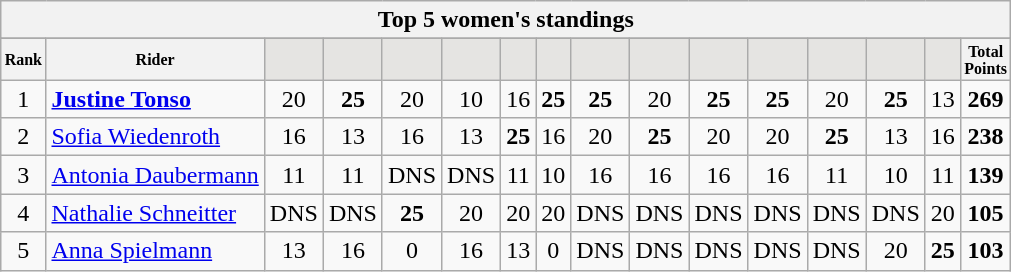<table class="wikitable sortable">
<tr>
<th colspan=18 align="center"><strong>Top 5 women's standings</strong></th>
</tr>
<tr>
</tr>
<tr style="font-size:8pt;font-weight:bold">
<th align="center">Rank</th>
<th align="center">Rider</th>
<th class=unsortable style="background:#E5E4E2;"><small></small></th>
<th class=unsortable style="background:#E5E4E2;"><small></small></th>
<th class=unsortable style="background:#E5E4E2;"><small></small></th>
<th class=unsortable style="background:#E5E4E2;"><small></small></th>
<th class=unsortable style="background:#E5E4E2;"><small></small></th>
<th class=unsortable style="background:#E5E4E2;"><small></small></th>
<th class=unsortable style="background:#E5E4E2;"><small></small></th>
<th class=unsortable style="background:#E5E4E2;"><small></small></th>
<th class=unsortable style="background:#E5E4E2;"><small></small></th>
<th class=unsortable style="background:#E5E4E2;"><small></small></th>
<th class=unsortable style="background:#E5E4E2;"><small></small></th>
<th class=unsortable style="background:#E5E4E2;"><small></small></th>
<th class=unsortable style="background:#E5E4E2;"><small></small></th>
<th align="center">Total<br>Points</th>
</tr>
<tr>
<td align=center>1</td>
<td> <strong><a href='#'>Justine Tonso</a></strong></td>
<td align=center>20</td>
<td align=center><strong>25</strong></td>
<td align=center>20</td>
<td align=center>10</td>
<td align=center>16</td>
<td align=center><strong>25</strong></td>
<td align=center><strong>25</strong></td>
<td align=center>20</td>
<td align=center><strong>25</strong></td>
<td align=center><strong>25</strong></td>
<td align=center>20</td>
<td align=center><strong>25</strong></td>
<td align=center>13</td>
<td align=center><strong>269</strong></td>
</tr>
<tr>
<td align=center>2</td>
<td> <a href='#'>Sofia Wiedenroth</a></td>
<td align=center>16</td>
<td align=center>13</td>
<td align=center>16</td>
<td align=center>13</td>
<td align=center><strong>25</strong></td>
<td align=center>16</td>
<td align=center>20</td>
<td align=center><strong>25</strong></td>
<td align=center>20</td>
<td align=center>20</td>
<td align=center><strong>25</strong></td>
<td align=center>13</td>
<td align=center>16</td>
<td align=center><strong>238</strong></td>
</tr>
<tr>
<td align=center>3</td>
<td> <a href='#'>Antonia Daubermann</a></td>
<td align=center>11</td>
<td align=center>11</td>
<td align=center>DNS</td>
<td align=center>DNS</td>
<td align=center>11</td>
<td align=center>10</td>
<td align=center>16</td>
<td align=center>16</td>
<td align=center>16</td>
<td align=center>16</td>
<td align=center>11</td>
<td align=center>10</td>
<td align=center>11</td>
<td align=center><strong>139</strong></td>
</tr>
<tr>
<td align=center>4</td>
<td> <a href='#'>Nathalie Schneitter</a></td>
<td align=center>DNS</td>
<td align=center>DNS</td>
<td align=center><strong>25</strong></td>
<td align=center>20</td>
<td align=center>20</td>
<td align=center>20</td>
<td align=center>DNS</td>
<td align=center>DNS</td>
<td align=center>DNS</td>
<td align=center>DNS</td>
<td align=center>DNS</td>
<td align=center>DNS</td>
<td align=center>20</td>
<td align=center><strong>105</strong></td>
</tr>
<tr>
<td align=center>5</td>
<td> <a href='#'>Anna Spielmann</a></td>
<td align=center>13</td>
<td align=center>16</td>
<td align=center>0</td>
<td align=center>16</td>
<td align=center>13</td>
<td align=center>0</td>
<td align=center>DNS</td>
<td align=center>DNS</td>
<td align=center>DNS</td>
<td align=center>DNS</td>
<td align=center>DNS</td>
<td align=center>20</td>
<td align=center><strong>25</strong></td>
<td align=center><strong>103</strong><br></td>
</tr>
</table>
